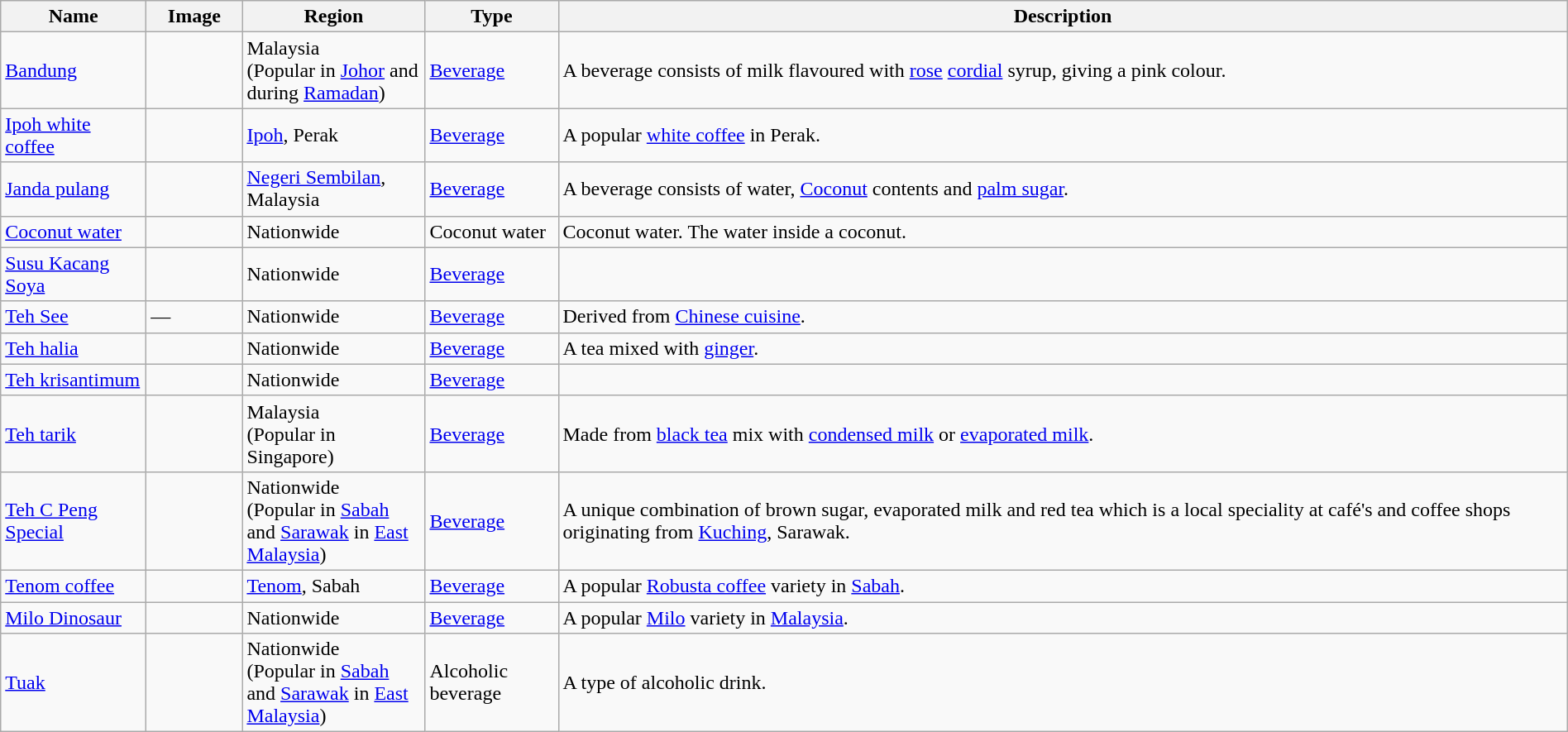<table class="wikitable sortable" width="100%">
<tr>
<th width="110px">Name</th>
<th width="70px">Image</th>
<th width="140px">Region</th>
<th width="100px">Type</th>
<th>Description</th>
</tr>
<tr>
<td><a href='#'>Bandung</a></td>
<td></td>
<td>Malaysia <br> (Popular in <a href='#'>Johor</a> and during <a href='#'>Ramadan</a>)</td>
<td><a href='#'>Beverage</a></td>
<td>A beverage consists of milk flavoured with <a href='#'>rose</a> <a href='#'>cordial</a> syrup, giving a pink colour.</td>
</tr>
<tr>
<td><a href='#'>Ipoh white coffee</a></td>
<td></td>
<td><a href='#'>Ipoh</a>, Perak</td>
<td><a href='#'>Beverage</a></td>
<td>A popular <a href='#'>white coffee</a> in Perak.</td>
</tr>
<tr>
<td><a href='#'>Janda pulang</a></td>
<td></td>
<td><a href='#'>Negeri Sembilan</a>, Malaysia</td>
<td><a href='#'>Beverage</a></td>
<td>A beverage consists of water, <a href='#'>Coconut</a> contents and <a href='#'>palm sugar</a>.</td>
</tr>
<tr>
<td><a href='#'>Coconut water</a></td>
<td></td>
<td>Nationwide</td>
<td>Coconut water</td>
<td>Coconut water. The water inside a coconut.</td>
</tr>
<tr>
<td><a href='#'>Susu Kacang Soya</a></td>
<td></td>
<td>Nationwide</td>
<td><a href='#'>Beverage</a></td>
<td></td>
</tr>
<tr>
<td><a href='#'>Teh See</a></td>
<td>—</td>
<td>Nationwide</td>
<td><a href='#'>Beverage</a></td>
<td>Derived from <a href='#'>Chinese cuisine</a>.</td>
</tr>
<tr>
<td><a href='#'>Teh halia</a></td>
<td></td>
<td>Nationwide</td>
<td><a href='#'>Beverage</a></td>
<td>A tea mixed with <a href='#'>ginger</a>.</td>
</tr>
<tr>
<td><a href='#'>Teh krisantimum</a></td>
<td></td>
<td>Nationwide</td>
<td><a href='#'>Beverage</a></td>
<td></td>
</tr>
<tr>
<td><a href='#'>Teh tarik</a></td>
<td></td>
<td>Malaysia <br> (Popular in Singapore)</td>
<td><a href='#'>Beverage</a></td>
<td>Made from <a href='#'>black tea</a> mix with <a href='#'>condensed milk</a> or <a href='#'>evaporated milk</a>.</td>
</tr>
<tr>
<td><a href='#'>Teh C Peng Special</a></td>
<td></td>
<td>Nationwide <br> (Popular in <a href='#'>Sabah</a> and <a href='#'>Sarawak</a> in <a href='#'>East Malaysia</a>)</td>
<td><a href='#'>Beverage</a></td>
<td>A unique combination of brown sugar, evaporated milk and red tea which is a local speciality at café's and coffee shops originating from <a href='#'>Kuching</a>, Sarawak.</td>
</tr>
<tr>
<td><a href='#'>Tenom coffee</a></td>
<td></td>
<td><a href='#'>Tenom</a>, Sabah</td>
<td><a href='#'>Beverage</a></td>
<td>A popular <a href='#'>Robusta coffee</a> variety in <a href='#'>Sabah</a>.</td>
</tr>
<tr>
<td><a href='#'>Milo Dinosaur</a></td>
<td></td>
<td>Nationwide</td>
<td><a href='#'>Beverage</a></td>
<td>A popular <a href='#'>Milo</a> variety in <a href='#'>Malaysia</a>.</td>
</tr>
<tr>
<td><a href='#'>Tuak</a></td>
<td></td>
<td>Nationwide <br> (Popular in <a href='#'>Sabah</a> and <a href='#'>Sarawak</a> in <a href='#'>East Malaysia</a>)</td>
<td>Alcoholic beverage</td>
<td>A type of alcoholic drink.</td>
</tr>
</table>
